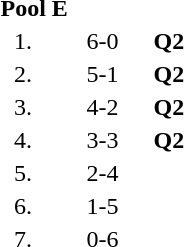<table style="text-align:center">
<tr>
<td colspan=4 align=left><strong>Pool E</strong></td>
</tr>
<tr>
<td width=30>1.</td>
<td align=left></td>
<td width=60>6-0</td>
<td><strong>Q2</strong></td>
</tr>
<tr>
<td>2.</td>
<td align=left></td>
<td>5-1</td>
<td><strong>Q2</strong></td>
</tr>
<tr>
<td>3.</td>
<td align=left></td>
<td>4-2</td>
<td><strong>Q2</strong></td>
</tr>
<tr>
<td>4.</td>
<td align=left></td>
<td>3-3</td>
<td><strong>Q2</strong></td>
</tr>
<tr>
<td>5.</td>
<td align=left></td>
<td>2-4</td>
<td></td>
</tr>
<tr>
<td>6.</td>
<td align=left></td>
<td>1-5</td>
<td></td>
</tr>
<tr>
<td>7.</td>
<td align=left></td>
<td>0-6</td>
<td></td>
</tr>
</table>
